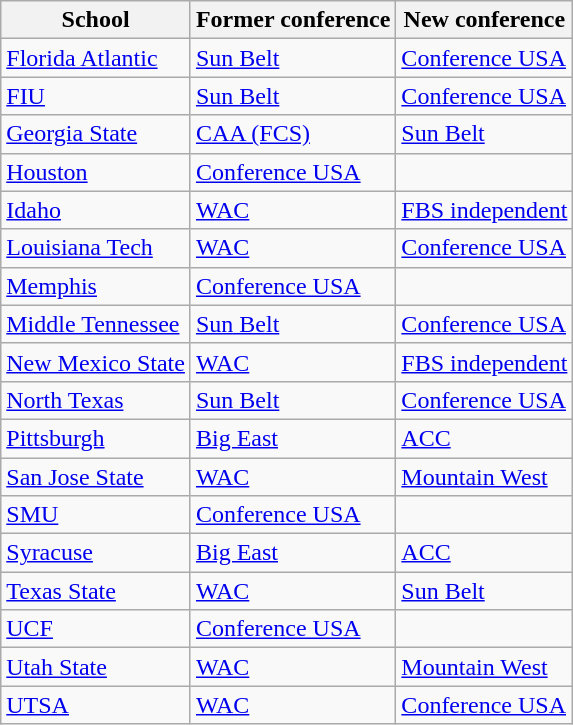<table class="wikitable sortable">
<tr>
<th>School</th>
<th>Former conference</th>
<th>New conference</th>
</tr>
<tr>
<td><a href='#'>Florida Atlantic</a></td>
<td><a href='#'>Sun Belt</a></td>
<td><a href='#'>Conference USA</a></td>
</tr>
<tr>
<td><a href='#'>FIU</a></td>
<td><a href='#'>Sun Belt</a></td>
<td><a href='#'>Conference USA</a></td>
</tr>
<tr>
<td><a href='#'>Georgia State</a></td>
<td><a href='#'>CAA (FCS)</a></td>
<td><a href='#'>Sun Belt</a></td>
</tr>
<tr>
<td><a href='#'>Houston</a></td>
<td><a href='#'>Conference USA</a></td>
<td></td>
</tr>
<tr>
<td><a href='#'>Idaho</a></td>
<td><a href='#'>WAC</a></td>
<td><a href='#'>FBS independent</a></td>
</tr>
<tr>
<td><a href='#'>Louisiana Tech</a></td>
<td><a href='#'>WAC</a></td>
<td><a href='#'>Conference USA</a></td>
</tr>
<tr>
<td><a href='#'>Memphis</a></td>
<td><a href='#'>Conference USA</a></td>
<td></td>
</tr>
<tr>
<td><a href='#'>Middle Tennessee</a></td>
<td><a href='#'>Sun Belt</a></td>
<td><a href='#'>Conference USA</a></td>
</tr>
<tr>
<td><a href='#'>New Mexico State</a></td>
<td><a href='#'>WAC</a></td>
<td><a href='#'>FBS independent</a></td>
</tr>
<tr>
<td><a href='#'>North Texas</a></td>
<td><a href='#'>Sun Belt</a></td>
<td><a href='#'>Conference USA</a></td>
</tr>
<tr>
<td><a href='#'>Pittsburgh</a></td>
<td><a href='#'>Big East</a></td>
<td><a href='#'>ACC</a></td>
</tr>
<tr>
<td><a href='#'>San Jose State</a></td>
<td><a href='#'>WAC</a></td>
<td><a href='#'>Mountain West</a></td>
</tr>
<tr>
<td><a href='#'>SMU</a></td>
<td><a href='#'>Conference USA</a></td>
<td></td>
</tr>
<tr>
<td><a href='#'>Syracuse</a></td>
<td><a href='#'>Big East</a></td>
<td><a href='#'>ACC</a></td>
</tr>
<tr>
<td><a href='#'>Texas State</a></td>
<td><a href='#'>WAC</a></td>
<td><a href='#'>Sun Belt</a></td>
</tr>
<tr>
<td><a href='#'>UCF</a></td>
<td><a href='#'>Conference USA</a></td>
<td></td>
</tr>
<tr>
<td><a href='#'>Utah State</a></td>
<td><a href='#'>WAC</a></td>
<td><a href='#'>Mountain West</a></td>
</tr>
<tr>
<td><a href='#'>UTSA</a></td>
<td><a href='#'>WAC</a></td>
<td><a href='#'>Conference USA</a></td>
</tr>
</table>
